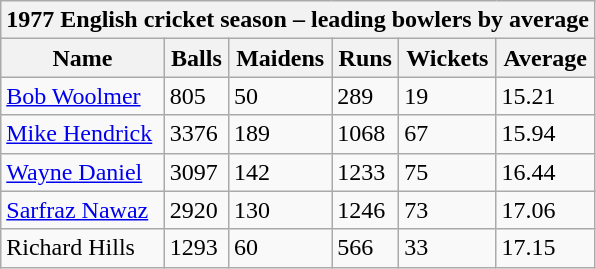<table class="wikitable">
<tr>
<th bgcolor="#efefef" colspan="7">1977 English cricket season – leading bowlers by average</th>
</tr>
<tr bgcolor="#efefef">
<th>Name</th>
<th>Balls</th>
<th>Maidens</th>
<th>Runs</th>
<th>Wickets</th>
<th>Average</th>
</tr>
<tr>
<td><a href='#'>Bob Woolmer</a></td>
<td>805</td>
<td>50</td>
<td>289</td>
<td>19</td>
<td>15.21</td>
</tr>
<tr>
<td><a href='#'>Mike Hendrick</a></td>
<td>3376</td>
<td>189</td>
<td>1068</td>
<td>67</td>
<td>15.94</td>
</tr>
<tr>
<td><a href='#'>Wayne Daniel</a></td>
<td>3097</td>
<td>142</td>
<td>1233</td>
<td>75</td>
<td>16.44</td>
</tr>
<tr>
<td><a href='#'>Sarfraz Nawaz</a></td>
<td>2920</td>
<td>130</td>
<td>1246</td>
<td>73</td>
<td>17.06</td>
</tr>
<tr>
<td>Richard Hills</td>
<td>1293</td>
<td>60</td>
<td>566</td>
<td>33</td>
<td>17.15</td>
</tr>
</table>
